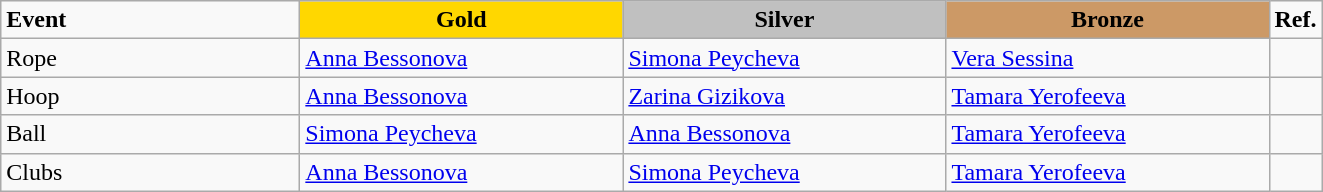<table class="wikitable">
<tr>
<td style="width:12em;"><strong>Event</strong></td>
<td style="text-align:center; background:gold; width:13em;"><strong>Gold</strong></td>
<td style="text-align:center; background:silver; width:13em;"><strong>Silver</strong></td>
<td style="text-align:center; background:#c96; width:13em;"><strong>Bronze</strong></td>
<td style="width:1em;"><strong>Ref.</strong></td>
</tr>
<tr>
<td>Rope</td>
<td> <a href='#'>Anna Bessonova</a></td>
<td> <a href='#'>Simona Peycheva</a></td>
<td> <a href='#'>Vera Sessina</a></td>
<td></td>
</tr>
<tr>
<td>Hoop</td>
<td> <a href='#'>Anna Bessonova</a></td>
<td> <a href='#'>Zarina Gizikova</a></td>
<td> <a href='#'>Tamara Yerofeeva</a></td>
<td></td>
</tr>
<tr>
<td>Ball</td>
<td> <a href='#'>Simona Peycheva</a></td>
<td> <a href='#'>Anna Bessonova</a></td>
<td> <a href='#'>Tamara Yerofeeva</a></td>
<td></td>
</tr>
<tr>
<td>Clubs</td>
<td> <a href='#'>Anna Bessonova</a></td>
<td> <a href='#'>Simona Peycheva</a></td>
<td> <a href='#'>Tamara Yerofeeva</a></td>
<td></td>
</tr>
</table>
